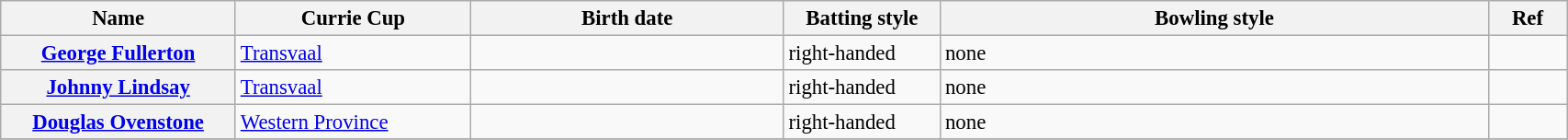<table class="wikitable plainrowheaders" style="font-size:95%; width:90%;">
<tr>
<th scope="col" width="15%">Name</th>
<th scope="col" width="15%">Currie Cup</th>
<th scope="col" width="20%">Birth date</th>
<th scope="col" width="10%">Batting style</th>
<th scope="col" width="35%">Bowling style</th>
<th scope="col" width="5%">Ref</th>
</tr>
<tr>
<th scope="row"><a href='#'>George Fullerton</a></th>
<td><a href='#'>Transvaal</a></td>
<td></td>
<td>right-handed</td>
<td>none</td>
<td></td>
</tr>
<tr>
<th scope="row"><a href='#'>Johnny Lindsay</a></th>
<td><a href='#'>Transvaal</a></td>
<td></td>
<td>right-handed</td>
<td>none</td>
<td></td>
</tr>
<tr>
<th scope="row"><a href='#'>Douglas Ovenstone</a></th>
<td><a href='#'>Western Province</a></td>
<td></td>
<td>right-handed</td>
<td>none</td>
<td></td>
</tr>
<tr>
</tr>
</table>
